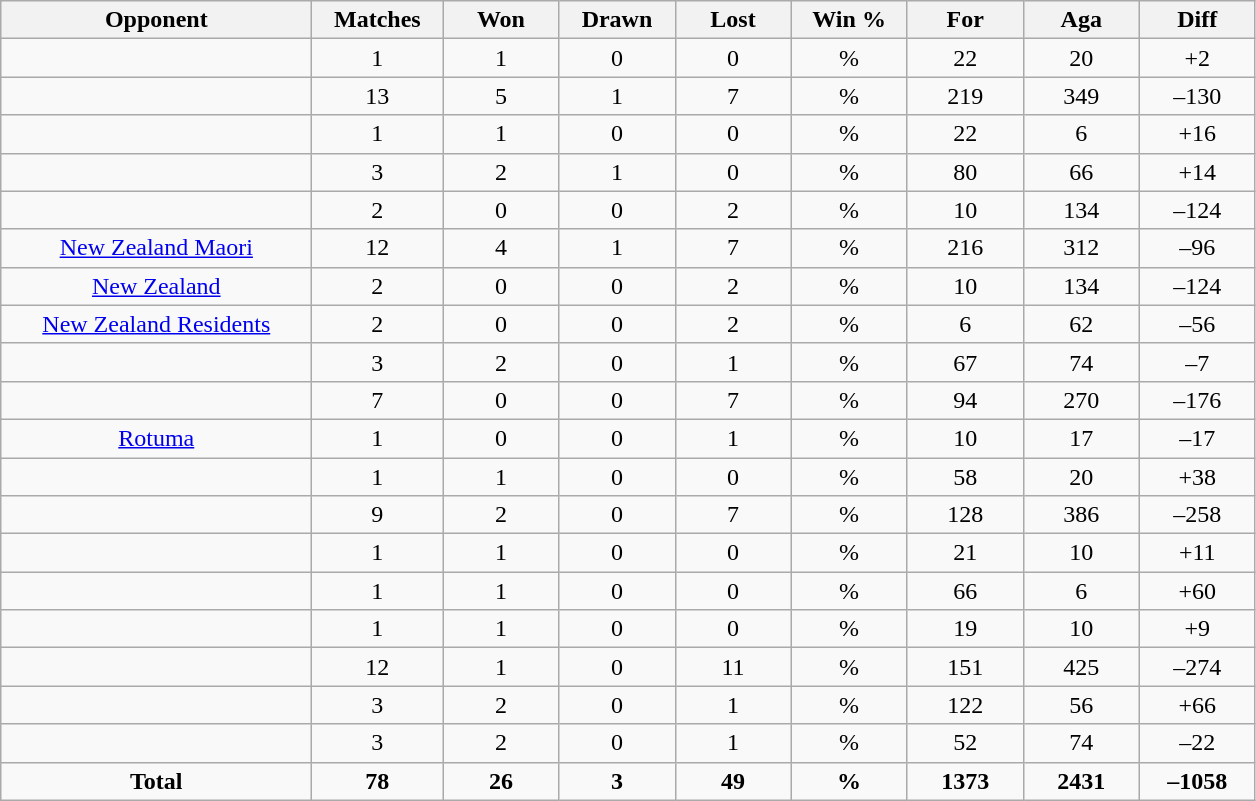<table class="wikitable sortable" style="text-align:center">
<tr>
<th style="width:200px;">Opponent</th>
<th width="80">Matches</th>
<th width="70">Won</th>
<th width="70">Drawn</th>
<th width="70">Lost</th>
<th width="70">Win %</th>
<th width="70">For</th>
<th width="70">Aga</th>
<th width="70">Diff</th>
</tr>
<tr>
<td></td>
<td>1</td>
<td>1</td>
<td>0</td>
<td>0</td>
<td>%</td>
<td>22</td>
<td>20</td>
<td>+2</td>
</tr>
<tr>
<td></td>
<td>13</td>
<td>5</td>
<td>1</td>
<td>7</td>
<td>%</td>
<td>219</td>
<td>349</td>
<td>–130</td>
</tr>
<tr>
<td></td>
<td>1</td>
<td>1</td>
<td>0</td>
<td>0</td>
<td>%</td>
<td>22</td>
<td>6</td>
<td>+16</td>
</tr>
<tr>
<td></td>
<td>3</td>
<td>2</td>
<td>1</td>
<td>0</td>
<td>%</td>
<td>80</td>
<td>66</td>
<td>+14</td>
</tr>
<tr>
<td></td>
<td>2</td>
<td>0</td>
<td>0</td>
<td>2</td>
<td>%</td>
<td>10</td>
<td>134</td>
<td>–124</td>
</tr>
<tr>
<td> <a href='#'>New Zealand Maori</a></td>
<td>12</td>
<td>4</td>
<td>1</td>
<td>7</td>
<td>%</td>
<td>216</td>
<td>312</td>
<td>–96</td>
</tr>
<tr>
<td> <a href='#'>New Zealand</a></td>
<td>2</td>
<td>0</td>
<td>0</td>
<td>2</td>
<td>%</td>
<td>10</td>
<td>134</td>
<td>–124</td>
</tr>
<tr>
<td> <a href='#'>New Zealand Residents</a></td>
<td>2</td>
<td>0</td>
<td>0</td>
<td>2</td>
<td>%</td>
<td>6</td>
<td>62</td>
<td>–56</td>
</tr>
<tr>
<td></td>
<td>3</td>
<td>2</td>
<td>0</td>
<td>1</td>
<td>%</td>
<td>67</td>
<td>74</td>
<td>–7</td>
</tr>
<tr>
<td></td>
<td>7</td>
<td>0</td>
<td>0</td>
<td>7</td>
<td>%</td>
<td>94</td>
<td>270</td>
<td>–176</td>
</tr>
<tr>
<td> <a href='#'>Rotuma</a></td>
<td>1</td>
<td>0</td>
<td>0</td>
<td>1</td>
<td>%</td>
<td>10</td>
<td>17</td>
<td>–17</td>
</tr>
<tr>
<td></td>
<td>1</td>
<td>1</td>
<td>0</td>
<td>0</td>
<td>%</td>
<td>58</td>
<td>20</td>
<td>+38</td>
</tr>
<tr>
<td></td>
<td>9</td>
<td>2</td>
<td>0</td>
<td>7</td>
<td>%</td>
<td>128</td>
<td>386</td>
<td>–258</td>
</tr>
<tr>
<td></td>
<td>1</td>
<td>1</td>
<td>0</td>
<td>0</td>
<td>%</td>
<td>21</td>
<td>10</td>
<td>+11</td>
</tr>
<tr>
<td></td>
<td>1</td>
<td>1</td>
<td>0</td>
<td>0</td>
<td>%</td>
<td>66</td>
<td>6</td>
<td>+60</td>
</tr>
<tr>
<td></td>
<td>1</td>
<td>1</td>
<td>0</td>
<td>0</td>
<td>%</td>
<td>19</td>
<td>10</td>
<td>+9</td>
</tr>
<tr>
<td></td>
<td>12</td>
<td>1</td>
<td>0</td>
<td>11</td>
<td>%</td>
<td>151</td>
<td>425</td>
<td>–274</td>
</tr>
<tr>
<td></td>
<td>3</td>
<td>2</td>
<td>0</td>
<td>1</td>
<td>%</td>
<td>122</td>
<td>56</td>
<td>+66</td>
</tr>
<tr>
<td></td>
<td>3</td>
<td>2</td>
<td>0</td>
<td>1</td>
<td>%</td>
<td>52</td>
<td>74</td>
<td>–22</td>
</tr>
<tr class=sortbottom>
<td><strong>Total</strong></td>
<td><strong>78</strong></td>
<td><strong>26</strong></td>
<td><strong>3</strong></td>
<td><strong>49</strong></td>
<td><strong>%</strong></td>
<td><strong>1373</strong></td>
<td><strong>2431</strong></td>
<td><strong>–1058</strong></td>
</tr>
</table>
